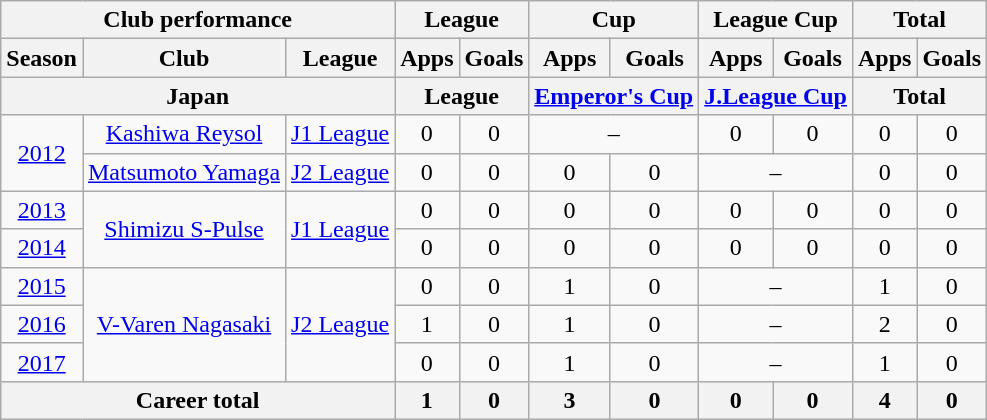<table class="wikitable" style="text-align:center">
<tr>
<th colspan=3>Club performance</th>
<th colspan=2>League</th>
<th colspan=2>Cup</th>
<th colspan=2>League Cup</th>
<th colspan=2>Total</th>
</tr>
<tr>
<th>Season</th>
<th>Club</th>
<th>League</th>
<th>Apps</th>
<th>Goals</th>
<th>Apps</th>
<th>Goals</th>
<th>Apps</th>
<th>Goals</th>
<th>Apps</th>
<th>Goals</th>
</tr>
<tr>
<th colspan=3>Japan</th>
<th colspan=2>League</th>
<th colspan=2><a href='#'>Emperor's Cup</a></th>
<th colspan=2><a href='#'>J.League Cup</a></th>
<th colspan=2>Total</th>
</tr>
<tr>
<td rowspan="2"><a href='#'>2012</a></td>
<td><a href='#'>Kashiwa Reysol</a></td>
<td><a href='#'>J1 League</a></td>
<td>0</td>
<td>0</td>
<td colspan="2">–</td>
<td>0</td>
<td>0</td>
<td>0</td>
<td>0</td>
</tr>
<tr>
<td><a href='#'>Matsumoto Yamaga</a></td>
<td><a href='#'>J2 League</a></td>
<td>0</td>
<td>0</td>
<td>0</td>
<td>0</td>
<td colspan="2">–</td>
<td>0</td>
<td>0</td>
</tr>
<tr>
<td><a href='#'>2013</a></td>
<td rowspan="2"><a href='#'>Shimizu S-Pulse</a></td>
<td rowspan="2"><a href='#'>J1 League</a></td>
<td>0</td>
<td>0</td>
<td>0</td>
<td>0</td>
<td>0</td>
<td>0</td>
<td>0</td>
<td>0</td>
</tr>
<tr>
<td><a href='#'>2014</a></td>
<td>0</td>
<td>0</td>
<td>0</td>
<td>0</td>
<td>0</td>
<td>0</td>
<td>0</td>
<td>0</td>
</tr>
<tr>
<td><a href='#'>2015</a></td>
<td rowspan="3"><a href='#'>V-Varen Nagasaki</a></td>
<td rowspan="3"><a href='#'>J2 League</a></td>
<td>0</td>
<td>0</td>
<td>1</td>
<td>0</td>
<td colspan="2">–</td>
<td>1</td>
<td>0</td>
</tr>
<tr>
<td><a href='#'>2016</a></td>
<td>1</td>
<td>0</td>
<td>1</td>
<td>0</td>
<td colspan="2">–</td>
<td>2</td>
<td>0</td>
</tr>
<tr>
<td><a href='#'>2017</a></td>
<td>0</td>
<td>0</td>
<td>1</td>
<td>0</td>
<td colspan="2">–</td>
<td>1</td>
<td>0</td>
</tr>
<tr>
<th colspan=3>Career total</th>
<th>1</th>
<th>0</th>
<th>3</th>
<th>0</th>
<th>0</th>
<th>0</th>
<th>4</th>
<th>0</th>
</tr>
</table>
